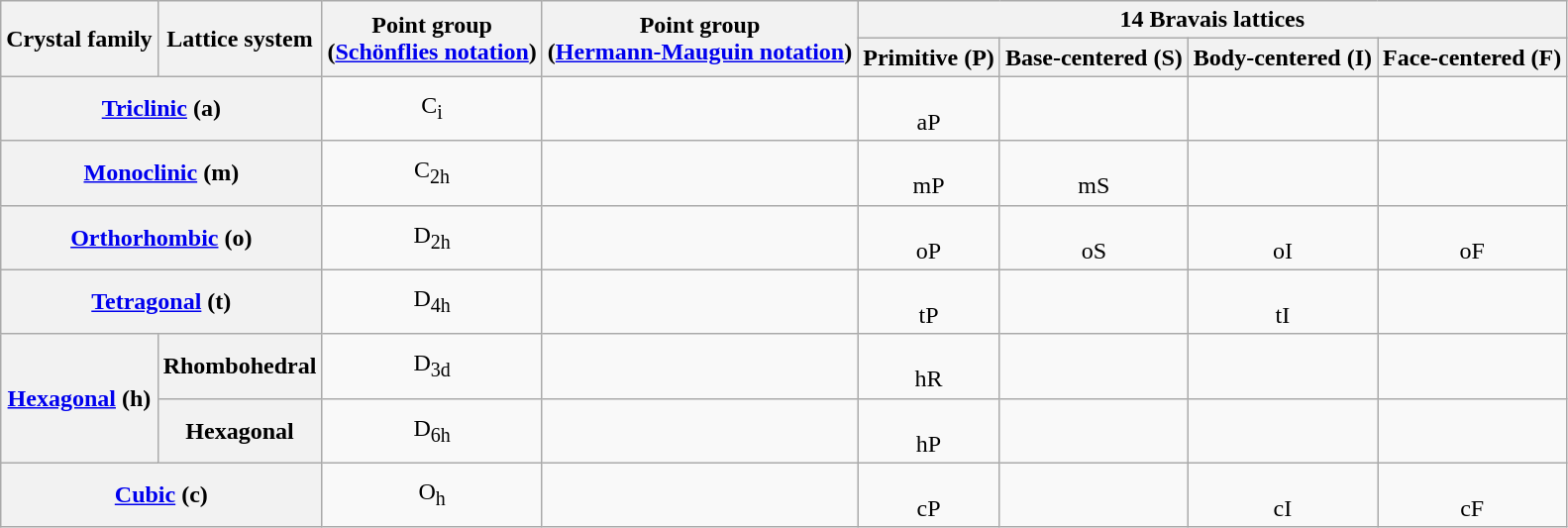<table class="wikitable skin-invert-image">
<tr>
<th rowspan=2>Crystal family</th>
<th rowspan=2>Lattice system</th>
<th rowspan=2>Point group <br>(<a href='#'>Schönflies notation</a>)</th>
<th rowspan=2>Point group <br>(<a href='#'>Hermann-Mauguin notation</a>)</th>
<th colspan=4>14 Bravais lattices</th>
</tr>
<tr>
<th>Primitive (P)</th>
<th>Base-centered (S)</th>
<th>Body-centered (I)</th>
<th>Face-centered (F)</th>
</tr>
<tr align=center>
<th colspan=2><a href='#'>Triclinic</a> (a)</th>
<td>C<sub>i</sub></td>
<td></td>
<td><br>aP</td>
<td></td>
<td></td>
<td></td>
</tr>
<tr align=center>
<th colspan=2><a href='#'>Monoclinic</a> (m)</th>
<td>C<sub>2h</sub></td>
<td></td>
<td><br>mP</td>
<td><br>mS</td>
<td></td>
<td></td>
</tr>
<tr align=center>
<th colspan=2><a href='#'>Orthorhombic</a> (o)</th>
<td>D<sub>2h</sub></td>
<td></td>
<td><br>oP</td>
<td><br>oS</td>
<td><br>oI</td>
<td><br>oF</td>
</tr>
<tr align=center>
<th colspan=2><a href='#'>Tetragonal</a> (t)</th>
<td>D<sub>4h</sub></td>
<td></td>
<td><br>tP</td>
<td></td>
<td><br>tI</td>
<td></td>
</tr>
<tr align=center>
<th rowspan=2><a href='#'>Hexagonal</a> (h)</th>
<th>Rhombohedral</th>
<td>D<sub>3d</sub></td>
<td></td>
<td><br>hR</td>
<td></td>
<td></td>
<td></td>
</tr>
<tr align=center>
<th>Hexagonal</th>
<td>D<sub>6h</sub></td>
<td></td>
<td><br>hP</td>
<td></td>
<td></td>
<td></td>
</tr>
<tr align=center>
<th colspan=2><a href='#'>Cubic</a> (c)</th>
<td>O<sub>h</sub></td>
<td></td>
<td><br>cP</td>
<td></td>
<td><br>cI</td>
<td><br>cF</td>
</tr>
</table>
